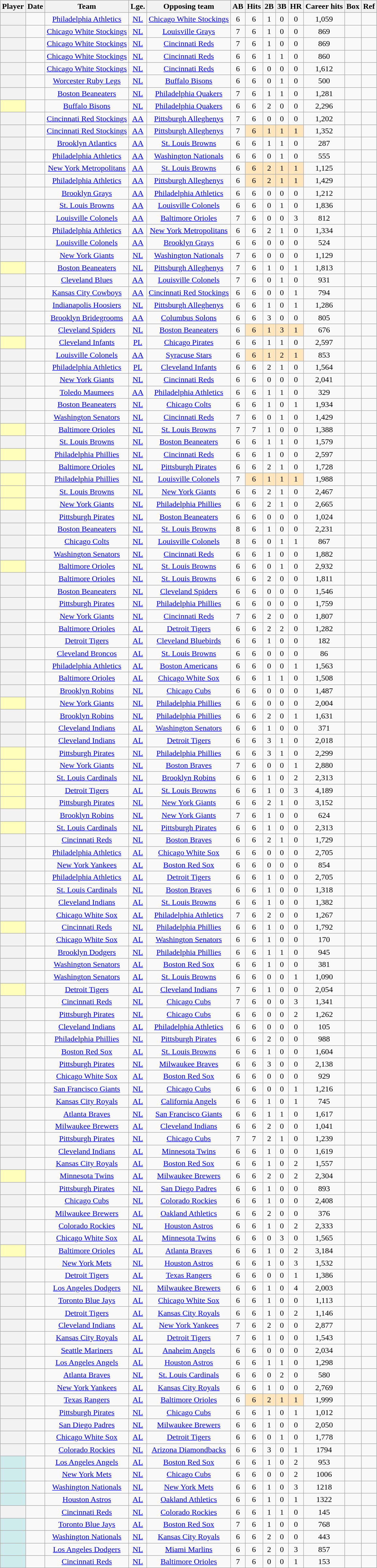<table class="wikitable sortable plainrowheaders" style="text-align:center;">
<tr>
<th scope="col">Player</th>
<th scope="col">Date</th>
<th scope="col">Team</th>
<th scope="col">Lge.</th>
<th scope="col">Opposing team</th>
<th scope="col">AB</th>
<th scope="col">Hits</th>
<th scope="col">2B</th>
<th scope="col">3B</th>
<th scope="col">HR</th>
<th scope="col">Career hits</th>
<th scope="col" class="unsortable">Box</th>
<th scope="col" class="unsortable">Ref</th>
</tr>
<tr>
<th scope="row" style="text-align:center"></th>
<td></td>
<td><a href='#'>Philadelphia Athletics</a></td>
<td><a href='#'>NL</a></td>
<td><a href='#'>Chicago White Stockings</a></td>
<td>6</td>
<td>6</td>
<td>1</td>
<td>0</td>
<td>0</td>
<td>1,059</td>
<td></td>
<td></td>
</tr>
<tr>
<th scope="row" style="text-align:center"></th>
<td></td>
<td><a href='#'>Chicago White Stockings</a></td>
<td><a href='#'>NL</a></td>
<td><a href='#'>Louisville Grays</a></td>
<td>7</td>
<td>6</td>
<td>1</td>
<td>0</td>
<td>0</td>
<td>869</td>
<td></td>
<td></td>
</tr>
<tr>
<th scope="row" style="text-align:center"> </th>
<td></td>
<td><a href='#'>Chicago White Stockings</a></td>
<td><a href='#'>NL</a></td>
<td><a href='#'>Cincinnati Reds</a></td>
<td>7</td>
<td>6</td>
<td>1</td>
<td>0</td>
<td>0</td>
<td>869</td>
<td></td>
<td></td>
</tr>
<tr>
<th scope="row" style="text-align:center"></th>
<td></td>
<td><a href='#'>Chicago White Stockings</a></td>
<td><a href='#'>NL</a></td>
<td><a href='#'>Cincinnati Reds</a></td>
<td>6</td>
<td>6</td>
<td>1</td>
<td>1</td>
<td>0</td>
<td>860</td>
<td></td>
<td></td>
</tr>
<tr>
<th scope="row" style="text-align:center"></th>
<td></td>
<td><a href='#'>Chicago White Stockings</a></td>
<td><a href='#'>NL</a></td>
<td><a href='#'>Cincinnati Reds</a></td>
<td>6</td>
<td>6</td>
<td>0</td>
<td>0</td>
<td>0</td>
<td>1,612</td>
<td></td>
<td></td>
</tr>
<tr>
<th scope="row" style="text-align:center"></th>
<td></td>
<td><a href='#'>Worcester Ruby Legs</a></td>
<td><a href='#'>NL</a></td>
<td><a href='#'>Buffalo Bisons</a></td>
<td>6</td>
<td>6</td>
<td>0</td>
<td>1</td>
<td>0</td>
<td>500</td>
<td></td>
<td></td>
</tr>
<tr>
<th scope="row" style="text-align:center"></th>
<td></td>
<td><a href='#'>Boston Beaneaters</a></td>
<td><a href='#'>NL</a></td>
<td><a href='#'>Philadelphia Quakers</a></td>
<td>7</td>
<td>6</td>
<td>1</td>
<td>1</td>
<td>0</td>
<td>1,281</td>
<td></td>
<td></td>
</tr>
<tr>
<th scope="row" style="text-align:center; background:#ffb;"></th>
<td></td>
<td><a href='#'>Buffalo Bisons</a></td>
<td><a href='#'>NL</a></td>
<td><a href='#'>Philadelphia Quakers</a></td>
<td>6</td>
<td>6</td>
<td>2</td>
<td>0</td>
<td>0</td>
<td>2,296</td>
<td></td>
<td></td>
</tr>
<tr>
<th scope="row" style="text-align:center"></th>
<td></td>
<td><a href='#'>Cincinnati Red Stockings</a></td>
<td><a href='#'>AA</a></td>
<td><a href='#'>Pittsburgh Alleghenys</a></td>
<td>7</td>
<td>6</td>
<td>0</td>
<td>0</td>
<td>0</td>
<td>1,202</td>
<td></td>
<td></td>
</tr>
<tr>
<th scope="row" style="text-align:center"></th>
<td></td>
<td><a href='#'>Cincinnati Red Stockings</a></td>
<td><a href='#'>AA</a></td>
<td><a href='#'>Pittsburgh Alleghenys</a></td>
<td>7</td>
<td style="background-color:#FFE6BD;">6</td>
<td style="background-color:#FFE6BD;">1</td>
<td style="background-color:#FFE6BD;">1</td>
<td style="background-color:#FFE6BD;">1</td>
<td>1,352</td>
<td></td>
<td></td>
</tr>
<tr>
<th scope="row" style="text-align:center"></th>
<td></td>
<td><a href='#'>Brooklyn Atlantics</a></td>
<td><a href='#'>AA</a></td>
<td><a href='#'>St. Louis Browns</a></td>
<td>6</td>
<td>6</td>
<td>1</td>
<td>1</td>
<td>0</td>
<td>287</td>
<td></td>
<td></td>
</tr>
<tr>
<th scope="row" style="text-align:center"></th>
<td></td>
<td><a href='#'>Philadelphia Athletics</a></td>
<td><a href='#'>AA</a></td>
<td><a href='#'>Washington Nationals</a></td>
<td>6</td>
<td>6</td>
<td>0</td>
<td>1</td>
<td>0</td>
<td>555</td>
<td></td>
<td></td>
</tr>
<tr>
<th scope="row" style="text-align:center"></th>
<td></td>
<td><a href='#'>New York Metropolitans</a></td>
<td><a href='#'>AA</a></td>
<td><a href='#'>St. Louis Browns</a></td>
<td>6</td>
<td style="background-color:#FFE6BD;">6</td>
<td style="background-color:#FFE6BD;">2</td>
<td style="background-color:#FFE6BD;">1</td>
<td style="background-color:#FFE6BD;">1</td>
<td>1,125</td>
<td></td>
<td></td>
</tr>
<tr>
<th scope="row" style="text-align:center"></th>
<td></td>
<td><a href='#'>Philadelphia Athletics</a></td>
<td><a href='#'>AA</a></td>
<td><a href='#'>Pittsburgh Alleghenys</a></td>
<td>6</td>
<td style="background-color:#FFE6BD;">6</td>
<td style="background-color:#FFE6BD;">2</td>
<td style="background-color:#FFE6BD;">1</td>
<td style="background-color:#FFE6BD;">1</td>
<td>1,429</td>
<td></td>
<td></td>
</tr>
<tr>
<th scope="row" style="text-align:center"></th>
<td></td>
<td><a href='#'>Brooklyn Grays</a></td>
<td><a href='#'>AA</a></td>
<td><a href='#'>Philadelphia Athletics</a></td>
<td>6</td>
<td>6</td>
<td>0</td>
<td>0</td>
<td>0</td>
<td>1,212</td>
<td></td>
<td></td>
</tr>
<tr>
<th scope="row" style="text-align:center"></th>
<td></td>
<td><a href='#'>St. Louis Browns</a></td>
<td><a href='#'>AA</a></td>
<td><a href='#'>Louisville Colonels</a></td>
<td>6</td>
<td>6</td>
<td>0</td>
<td>1</td>
<td>0</td>
<td>1,836</td>
<td></td>
<td></td>
</tr>
<tr>
<th scope="row" style="text-align:center"></th>
<td></td>
<td><a href='#'>Louisville Colonels</a></td>
<td><a href='#'>AA</a></td>
<td><a href='#'>Baltimore Orioles</a></td>
<td>7</td>
<td>6</td>
<td>0</td>
<td>0</td>
<td>3</td>
<td>812</td>
<td></td>
<td></td>
</tr>
<tr>
<th scope="row" style="text-align:center"></th>
<td></td>
<td><a href='#'>Philadelphia Athletics</a></td>
<td><a href='#'>AA</a></td>
<td><a href='#'>New York Metropolitans</a></td>
<td>6</td>
<td>6</td>
<td>2</td>
<td>1</td>
<td>0</td>
<td>1,334</td>
<td></td>
<td></td>
</tr>
<tr>
<th scope="row" style="text-align:center"></th>
<td></td>
<td><a href='#'>Louisville Colonels</a></td>
<td><a href='#'>AA</a></td>
<td><a href='#'>Brooklyn Grays</a></td>
<td>6</td>
<td>6</td>
<td>0</td>
<td>0</td>
<td>0</td>
<td>524</td>
<td></td>
<td></td>
</tr>
<tr>
<th scope="row" style="text-align:center"></th>
<td></td>
<td><a href='#'>New York Giants</a></td>
<td><a href='#'>NL</a></td>
<td><a href='#'>Washington Nationals</a></td>
<td>7</td>
<td>6</td>
<td>0</td>
<td>0</td>
<td>0</td>
<td>1,129</td>
<td></td>
<td></td>
</tr>
<tr>
<th scope="row" style="text-align:center; background:#ffb;"></th>
<td></td>
<td><a href='#'>Boston Beaneaters</a></td>
<td><a href='#'>NL</a></td>
<td><a href='#'>Pittsburgh Alleghenys</a></td>
<td>7</td>
<td>6</td>
<td>1</td>
<td>0</td>
<td>1</td>
<td>1,813</td>
<td></td>
<td></td>
</tr>
<tr>
<th scope="row" style="text-align:center"></th>
<td></td>
<td><a href='#'>Cleveland Blues</a></td>
<td><a href='#'>AA</a></td>
<td><a href='#'>Louisville Colonels</a></td>
<td>7</td>
<td>6</td>
<td>0</td>
<td>1</td>
<td>0</td>
<td>931</td>
<td></td>
<td></td>
</tr>
<tr>
<th scope="row" style="text-align:center"></th>
<td></td>
<td><a href='#'>Kansas City Cowboys</a></td>
<td><a href='#'>AA</a></td>
<td><a href='#'>Cincinnati Red Stockings</a></td>
<td>6</td>
<td>6</td>
<td>0</td>
<td>0</td>
<td>1</td>
<td>794</td>
<td></td>
<td></td>
</tr>
<tr>
<th scope="row" style="text-align:center"></th>
<td></td>
<td><a href='#'>Indianapolis Hoosiers</a></td>
<td><a href='#'>NL</a></td>
<td><a href='#'>Pittsburgh Alleghenys</a></td>
<td>6</td>
<td>6</td>
<td>1</td>
<td>0</td>
<td>1</td>
<td>1,286</td>
<td></td>
<td></td>
</tr>
<tr>
<th scope="row" style="text-align:center"></th>
<td></td>
<td><a href='#'>Brooklyn Bridegrooms</a></td>
<td><a href='#'>AA</a></td>
<td><a href='#'>Columbus Solons</a></td>
<td>6</td>
<td>6</td>
<td>3</td>
<td>0</td>
<td>0</td>
<td>805</td>
<td></td>
<td></td>
</tr>
<tr>
<th scope="row" style="text-align:center"></th>
<td></td>
<td><a href='#'>Cleveland Spiders</a></td>
<td><a href='#'>NL</a></td>
<td><a href='#'>Boston Beaneaters</a></td>
<td>6</td>
<td style="background-color:#FFE6BD;">6</td>
<td style="background-color:#FFE6BD;">1</td>
<td style="background-color:#FFE6BD;">3</td>
<td style="background-color:#FFE6BD;">1</td>
<td>676</td>
<td></td>
<td></td>
</tr>
<tr>
<th scope="row" style="text-align:center; background:#ffb;"></th>
<td></td>
<td><a href='#'>Cleveland Infants</a></td>
<td><a href='#'>PL</a></td>
<td><a href='#'>Chicago Pirates</a></td>
<td>6</td>
<td>6</td>
<td>1</td>
<td>1</td>
<td>0</td>
<td>2,597</td>
<td></td>
<td></td>
</tr>
<tr>
<th scope="row" style="text-align:center"></th>
<td></td>
<td><a href='#'>Louisville Colonels</a></td>
<td><a href='#'>AA</a></td>
<td><a href='#'>Syracuse Stars</a></td>
<td>6</td>
<td style="background-color:#FFE6BD;">6</td>
<td style="background-color:#FFE6BD;">1</td>
<td style="background-color:#FFE6BD;">2</td>
<td style="background-color:#FFE6BD;">1</td>
<td>853</td>
<td></td>
<td></td>
</tr>
<tr>
<th scope="row" style="text-align:center"></th>
<td></td>
<td><a href='#'>Philadelphia Athletics</a></td>
<td><a href='#'>PL</a></td>
<td><a href='#'>Cleveland Infants</a></td>
<td>6</td>
<td>6</td>
<td>2</td>
<td>1</td>
<td>0</td>
<td>1,564</td>
<td></td>
<td></td>
</tr>
<tr>
<th scope="row" style="text-align:center"></th>
<td></td>
<td><a href='#'>New York Giants</a></td>
<td><a href='#'>NL</a></td>
<td><a href='#'>Cincinnati Reds</a></td>
<td>6</td>
<td>6</td>
<td>0</td>
<td>0</td>
<td>0</td>
<td>2,041</td>
<td></td>
<td></td>
</tr>
<tr>
<th scope="row" style="text-align:center"></th>
<td></td>
<td><a href='#'>Toledo Maumees</a></td>
<td><a href='#'>AA</a></td>
<td><a href='#'>Philadelphia Athletics</a></td>
<td>6</td>
<td>6</td>
<td>1</td>
<td>1</td>
<td>0</td>
<td>329</td>
<td></td>
<td></td>
</tr>
<tr>
<th scope="row" style="text-align:center"></th>
<td></td>
<td><a href='#'>Boston Beaneaters</a></td>
<td><a href='#'>NL</a></td>
<td><a href='#'>Chicago Colts</a></td>
<td>6</td>
<td>6</td>
<td>1</td>
<td>0</td>
<td>1</td>
<td>1,934</td>
<td></td>
<td></td>
</tr>
<tr>
<th scope="row" style="text-align:center"> </th>
<td></td>
<td><a href='#'>Washington Senators</a></td>
<td><a href='#'>NL</a></td>
<td><a href='#'>Cincinnati Reds</a></td>
<td>7</td>
<td>6</td>
<td>0</td>
<td>1</td>
<td>0</td>
<td>1,429</td>
<td></td>
<td></td>
</tr>
<tr>
<th scope="row" style="text-align:center; background:#ffb;"></th>
<td></td>
<td><a href='#'>Baltimore Orioles</a></td>
<td><a href='#'>NL</a></td>
<td><a href='#'>St. Louis Browns</a></td>
<td>7</td>
<td>7</td>
<td>1</td>
<td>0</td>
<td>0</td>
<td>1,388</td>
<td></td>
<td></td>
</tr>
<tr>
<th scope="row" style="text-align:center"></th>
<td></td>
<td><a href='#'>St. Louis Browns</a></td>
<td><a href='#'>NL</a></td>
<td><a href='#'>Boston Beaneaters</a></td>
<td>6</td>
<td>6</td>
<td>1</td>
<td>1</td>
<td>0</td>
<td>1,579</td>
<td></td>
<td></td>
</tr>
<tr>
<th scope="row" style="text-align:center; background:#ffb;"> </th>
<td></td>
<td><a href='#'>Philadelphia Phillies</a></td>
<td><a href='#'>NL</a></td>
<td><a href='#'>Cincinnati Reds</a></td>
<td>6</td>
<td>6</td>
<td>1</td>
<td>0</td>
<td>0</td>
<td>2,597</td>
<td></td>
<td></td>
</tr>
<tr>
<th scope="row" style="text-align:center"></th>
<td></td>
<td><a href='#'>Baltimore Orioles</a></td>
<td><a href='#'>NL</a></td>
<td><a href='#'>Pittsburgh Pirates</a></td>
<td>6</td>
<td>6</td>
<td>2</td>
<td>1</td>
<td>0</td>
<td>1,728</td>
<td></td>
<td></td>
</tr>
<tr>
<th scope="row" style="text-align:center; background:#ffb;"></th>
<td></td>
<td><a href='#'>Philadelphia Phillies</a></td>
<td><a href='#'>NL</a></td>
<td><a href='#'>Louisville Colonels</a></td>
<td>7</td>
<td style="background-color:#FFE6BD;">6</td>
<td style="background-color:#FFE6BD;">1</td>
<td style="background-color:#FFE6BD;">1</td>
<td style="background-color:#FFE6BD;">1</td>
<td>1,988</td>
<td></td>
<td></td>
</tr>
<tr>
<th scope="row" style="text-align:center; background:#ffb;"></th>
<td></td>
<td><a href='#'>St. Louis Browns</a></td>
<td><a href='#'>NL</a></td>
<td><a href='#'>New York Giants</a></td>
<td>6</td>
<td>6</td>
<td>2</td>
<td>1</td>
<td>0</td>
<td>2,467</td>
<td></td>
<td></td>
</tr>
<tr>
<th scope="row" style="text-align:center; background:#ffb;"></th>
<td></td>
<td><a href='#'>New York Giants</a></td>
<td><a href='#'>NL</a></td>
<td><a href='#'>Philadelphia Phillies</a></td>
<td>6</td>
<td>6</td>
<td>2</td>
<td>1</td>
<td>0</td>
<td>2,665</td>
<td></td>
<td></td>
</tr>
<tr>
<th scope="row" style="text-align:center"></th>
<td></td>
<td><a href='#'>Pittsburgh Pirates</a></td>
<td><a href='#'>NL</a></td>
<td><a href='#'>Boston Beaneaters</a></td>
<td>6</td>
<td>6</td>
<td>0</td>
<td>0</td>
<td>0</td>
<td>1,024</td>
<td></td>
<td></td>
</tr>
<tr>
<th scope="row" style="text-align:center"></th>
<td></td>
<td><a href='#'>Boston Beaneaters</a></td>
<td><a href='#'>NL</a></td>
<td><a href='#'>St. Louis Browns</a></td>
<td>8</td>
<td>6</td>
<td>1</td>
<td>0</td>
<td>0</td>
<td>2,231</td>
<td></td>
<td></td>
</tr>
<tr>
<th scope="row" style="text-align:center"></th>
<td></td>
<td><a href='#'>Chicago Colts</a></td>
<td><a href='#'>NL</a></td>
<td><a href='#'>Louisville Colonels</a></td>
<td>8</td>
<td>6</td>
<td>0</td>
<td>1</td>
<td>1</td>
<td>867</td>
<td></td>
<td></td>
</tr>
<tr>
<th scope="row" style="text-align:center"></th>
<td></td>
<td><a href='#'>Washington Senators</a></td>
<td><a href='#'>NL</a></td>
<td><a href='#'>Cincinnati Reds</a></td>
<td>6</td>
<td>6</td>
<td>1</td>
<td>0</td>
<td>0</td>
<td>1,882</td>
<td></td>
<td></td>
</tr>
<tr>
<th scope="row" style="text-align:center; background:#ffb;"></th>
<td></td>
<td><a href='#'>Baltimore Orioles</a></td>
<td><a href='#'>NL</a></td>
<td><a href='#'>St. Louis Browns</a></td>
<td>6</td>
<td>6</td>
<td>0</td>
<td>1</td>
<td>0</td>
<td>2,932</td>
<td></td>
<td></td>
</tr>
<tr>
<th scope="row" style="text-align:center"></th>
<td></td>
<td><a href='#'>Baltimore Orioles</a></td>
<td><a href='#'>NL</a></td>
<td><a href='#'>St. Louis Browns</a></td>
<td>6</td>
<td>6</td>
<td>2</td>
<td>0</td>
<td>0</td>
<td>1,811</td>
<td></td>
<td></td>
</tr>
<tr>
<th scope="row" style="text-align:center"></th>
<td></td>
<td><a href='#'>Boston Beaneaters</a></td>
<td><a href='#'>NL</a></td>
<td><a href='#'>Cleveland Spiders</a></td>
<td>6</td>
<td>6</td>
<td>0</td>
<td>0</td>
<td>0</td>
<td>1,546</td>
<td></td>
<td></td>
</tr>
<tr>
<th scope="row" style="text-align:center"></th>
<td></td>
<td><a href='#'>Pittsburgh Pirates</a></td>
<td><a href='#'>NL</a></td>
<td><a href='#'>Philadelphia Phillies</a></td>
<td>6</td>
<td>6</td>
<td>0</td>
<td>0</td>
<td>0</td>
<td>1,759</td>
<td></td>
<td></td>
</tr>
<tr>
<th scope="row" style="text-align:center"></th>
<td></td>
<td><a href='#'>New York Giants</a></td>
<td><a href='#'>NL</a></td>
<td><a href='#'>Cincinnati Reds</a></td>
<td>7</td>
<td>6</td>
<td>2</td>
<td>0</td>
<td>0</td>
<td>1,807</td>
<td></td>
<td></td>
</tr>
<tr>
<th scope="row" style="text-align:center"></th>
<td></td>
<td><a href='#'>Baltimore Orioles</a></td>
<td><a href='#'>AL</a></td>
<td><a href='#'>Detroit Tigers</a></td>
<td>6</td>
<td>6</td>
<td>2</td>
<td>2</td>
<td>0</td>
<td>1,282</td>
<td></td>
<td></td>
</tr>
<tr>
<th scope="row" style="text-align:center"></th>
<td></td>
<td><a href='#'>Detroit Tigers</a></td>
<td><a href='#'>AL</a></td>
<td><a href='#'>Cleveland Bluebirds</a></td>
<td>6</td>
<td>6</td>
<td>1</td>
<td>0</td>
<td>0</td>
<td>182</td>
<td></td>
<td></td>
</tr>
<tr>
<th scope="row" style="text-align:center"></th>
<td></td>
<td><a href='#'>Cleveland Broncos</a></td>
<td><a href='#'>AL</a></td>
<td><a href='#'>St. Louis Browns</a></td>
<td>6</td>
<td>6</td>
<td>0</td>
<td>0</td>
<td>0</td>
<td>86</td>
<td></td>
<td></td>
</tr>
<tr>
<th scope="row" style="text-align:center"></th>
<td></td>
<td><a href='#'>Philadelphia Athletics</a></td>
<td><a href='#'>AL</a></td>
<td><a href='#'>Boston Americans</a></td>
<td>6</td>
<td>6</td>
<td>0</td>
<td>0</td>
<td>1</td>
<td>1,563</td>
<td></td>
<td></td>
</tr>
<tr>
<th scope="row" style="text-align:center"></th>
<td></td>
<td><a href='#'>Baltimore Orioles</a></td>
<td><a href='#'>AL</a></td>
<td><a href='#'>Chicago White Sox</a></td>
<td>6</td>
<td>6</td>
<td>1</td>
<td>1</td>
<td>0</td>
<td>1,508</td>
<td></td>
<td></td>
</tr>
<tr>
<th scope="row" style="text-align:center"></th>
<td></td>
<td><a href='#'>Brooklyn Robins</a></td>
<td><a href='#'>NL</a></td>
<td><a href='#'>Chicago Cubs</a></td>
<td>6</td>
<td>6</td>
<td>0</td>
<td>0</td>
<td>0</td>
<td>1,487</td>
<td></td>
<td></td>
</tr>
<tr>
<th scope="row" style="text-align:center; background:#ffb;"></th>
<td></td>
<td><a href='#'>New York Giants</a></td>
<td><a href='#'>NL</a></td>
<td><a href='#'>Philadelphia Phillies</a></td>
<td>6</td>
<td>6</td>
<td>0</td>
<td>0</td>
<td>0</td>
<td>2,004</td>
<td></td>
<td></td>
</tr>
<tr>
<th scope="row" style="text-align:center"></th>
<td></td>
<td><a href='#'>Brooklyn Robins</a></td>
<td><a href='#'>NL</a></td>
<td><a href='#'>Philadelphia Phillies</a></td>
<td>6</td>
<td>6</td>
<td>2</td>
<td>0</td>
<td>1</td>
<td>1,631</td>
<td></td>
<td></td>
</tr>
<tr>
<th scope="row" style="text-align:center"></th>
<td></td>
<td><a href='#'>Cleveland Indians</a></td>
<td><a href='#'>AL</a></td>
<td><a href='#'>Washington Senators</a></td>
<td>6</td>
<td>6</td>
<td>1</td>
<td>0</td>
<td>0</td>
<td>371</td>
<td></td>
<td></td>
</tr>
<tr>
<th scope="row" style="text-align:center"></th>
<td></td>
<td><a href='#'>Cleveland Indians</a></td>
<td><a href='#'>AL</a></td>
<td><a href='#'>Detroit Tigers</a></td>
<td>6</td>
<td>6</td>
<td>3</td>
<td>1</td>
<td>0</td>
<td>2,018</td>
<td></td>
<td></td>
</tr>
<tr>
<th scope="row" style="text-align:center; background:#ffb;"></th>
<td></td>
<td><a href='#'>Pittsburgh Pirates</a></td>
<td><a href='#'>NL</a></td>
<td><a href='#'>Philadelphia Phillies</a></td>
<td>6</td>
<td>6</td>
<td>3</td>
<td>1</td>
<td>0</td>
<td>2,299</td>
<td></td>
<td></td>
</tr>
<tr>
<th scope="row" style="text-align:center; background:#ffb;"></th>
<td></td>
<td><a href='#'>New York Giants</a></td>
<td><a href='#'>NL</a></td>
<td><a href='#'>Boston Braves</a></td>
<td>7</td>
<td>6</td>
<td>0</td>
<td>0</td>
<td>1</td>
<td>2,880</td>
<td></td>
<td></td>
</tr>
<tr>
<th scope="row" style="text-align:center; background:#ffb;"></th>
<td></td>
<td><a href='#'>St. Louis Cardinals</a></td>
<td><a href='#'>NL</a></td>
<td><a href='#'>Brooklyn Robins</a></td>
<td>6</td>
<td>6</td>
<td>1</td>
<td>0</td>
<td>2</td>
<td>2,313</td>
<td></td>
<td></td>
</tr>
<tr>
<th scope="row" style="text-align:center; background:#ffb;"></th>
<td></td>
<td><a href='#'>Detroit Tigers</a></td>
<td><a href='#'>AL</a></td>
<td><a href='#'>St. Louis Browns</a></td>
<td>6</td>
<td>6</td>
<td>1</td>
<td>0</td>
<td>3</td>
<td>4,189</td>
<td></td>
<td></td>
</tr>
<tr>
<th scope="row" style="text-align:center; background:#ffb;"></th>
<td></td>
<td><a href='#'>Pittsburgh Pirates</a></td>
<td><a href='#'>NL</a></td>
<td><a href='#'>New York Giants</a></td>
<td>6</td>
<td>6</td>
<td>2</td>
<td>1</td>
<td>0</td>
<td>3,152</td>
<td></td>
<td></td>
</tr>
<tr>
<th scope="row" style="text-align:center"></th>
<td></td>
<td><a href='#'>Brooklyn Robins</a></td>
<td><a href='#'>NL</a></td>
<td><a href='#'>New York Giants</a></td>
<td>7</td>
<td>6</td>
<td>1</td>
<td>0</td>
<td>0</td>
<td>624</td>
<td></td>
<td></td>
</tr>
<tr>
<th scope="row" style="text-align:center; background:#ffb;"> </th>
<td></td>
<td><a href='#'>St. Louis Cardinals</a></td>
<td><a href='#'>NL</a></td>
<td><a href='#'>Pittsburgh Pirates</a></td>
<td>6</td>
<td>6</td>
<td>1</td>
<td>0</td>
<td>0</td>
<td>2,313</td>
<td></td>
<td></td>
</tr>
<tr>
<th scope="row" style="text-align:center"></th>
<td></td>
<td><a href='#'>Cincinnati Reds</a></td>
<td><a href='#'>NL</a></td>
<td><a href='#'>Boston Braves</a></td>
<td>6</td>
<td>6</td>
<td>2</td>
<td>1</td>
<td>0</td>
<td>1,729</td>
<td></td>
<td></td>
</tr>
<tr>
<th scope="row" style="text-align:center"></th>
<td></td>
<td><a href='#'>Philadelphia Athletics</a></td>
<td><a href='#'>AL</a></td>
<td><a href='#'>Chicago White Sox</a></td>
<td>6</td>
<td>6</td>
<td>0</td>
<td>0</td>
<td>0</td>
<td>2,705</td>
<td></td>
<td></td>
</tr>
<tr>
<th scope="row" style="text-align:center"></th>
<td></td>
<td><a href='#'>New York Yankees</a></td>
<td><a href='#'>AL</a></td>
<td><a href='#'>Boston Red Sox</a></td>
<td>6</td>
<td>6</td>
<td>0</td>
<td>0</td>
<td>0</td>
<td>854</td>
<td></td>
<td></td>
</tr>
<tr>
<th scope="row" style="text-align:center"> </th>
<td></td>
<td><a href='#'>Philadelphia Athletics</a></td>
<td><a href='#'>AL</a></td>
<td><a href='#'>Detroit Tigers</a></td>
<td>6</td>
<td>6</td>
<td>1</td>
<td>0</td>
<td>0</td>
<td>2,705</td>
<td></td>
<td></td>
</tr>
<tr>
<th scope="row" style="text-align:center"></th>
<td></td>
<td><a href='#'>St. Louis Cardinals</a></td>
<td><a href='#'>NL</a></td>
<td><a href='#'>Boston Braves</a></td>
<td>6</td>
<td>6</td>
<td>1</td>
<td>0</td>
<td>0</td>
<td>1,318</td>
<td></td>
<td></td>
</tr>
<tr>
<th scope="row" style="text-align:center"></th>
<td></td>
<td><a href='#'>Cleveland Indians</a></td>
<td><a href='#'>AL</a></td>
<td><a href='#'>St. Louis Browns</a></td>
<td>6</td>
<td>6</td>
<td>1</td>
<td>0</td>
<td>0</td>
<td>1,382</td>
<td></td>
<td></td>
</tr>
<tr>
<th scope="row" style="text-align:center"></th>
<td></td>
<td><a href='#'>Chicago White Sox</a></td>
<td><a href='#'>AL</a></td>
<td><a href='#'>Philadelphia Athletics</a></td>
<td>7</td>
<td>6</td>
<td>2</td>
<td>0</td>
<td>0</td>
<td>1,267</td>
<td></td>
<td></td>
</tr>
<tr>
<th scope="row" style="text-align:center; background:#ffb;"></th>
<td></td>
<td><a href='#'>Cincinnati Reds</a></td>
<td><a href='#'>NL</a></td>
<td><a href='#'>Philadelphia Phillies</a></td>
<td>6</td>
<td>6</td>
<td>1</td>
<td>0</td>
<td>0</td>
<td>1,792</td>
<td></td>
<td></td>
</tr>
<tr>
<th scope="row" style="text-align:center"></th>
<td></td>
<td><a href='#'>Chicago White Sox</a></td>
<td><a href='#'>AL</a></td>
<td><a href='#'>Washington Senators</a></td>
<td>6</td>
<td>6</td>
<td>1</td>
<td>0</td>
<td>0</td>
<td>170</td>
<td></td>
<td></td>
</tr>
<tr>
<th scope="row" style="text-align:center"></th>
<td></td>
<td><a href='#'>Brooklyn Dodgers</a></td>
<td><a href='#'>NL</a></td>
<td><a href='#'>Philadelphia Phillies</a></td>
<td>6</td>
<td>6</td>
<td>1</td>
<td>1</td>
<td>0</td>
<td>945</td>
<td></td>
<td></td>
</tr>
<tr>
<th scope="row" style="text-align:center"></th>
<td></td>
<td><a href='#'>Washington Senators</a></td>
<td><a href='#'>AL</a></td>
<td><a href='#'>Boston Red Sox</a></td>
<td>6</td>
<td>6</td>
<td>1</td>
<td>0</td>
<td>0</td>
<td>381</td>
<td></td>
<td></td>
</tr>
<tr>
<th scope="row" style="text-align:center"></th>
<td></td>
<td><a href='#'>Washington Senators</a></td>
<td><a href='#'>AL</a></td>
<td><a href='#'>St. Louis Browns</a></td>
<td>6</td>
<td>6</td>
<td>0</td>
<td>0</td>
<td>1</td>
<td>1,090</td>
<td></td>
<td></td>
</tr>
<tr>
<th scope="row" style="text-align:center; background:#ffb;"></th>
<td></td>
<td><a href='#'>Detroit Tigers</a></td>
<td><a href='#'>AL</a></td>
<td><a href='#'>Cleveland Indians</a></td>
<td>7</td>
<td>6</td>
<td>1</td>
<td>0</td>
<td>0</td>
<td>2,054</td>
<td></td>
<td></td>
</tr>
<tr>
<th scope="row" style="text-align:center"></th>
<td></td>
<td><a href='#'>Cincinnati Reds</a></td>
<td><a href='#'>NL</a></td>
<td><a href='#'>Chicago Cubs</a></td>
<td>7</td>
<td>6</td>
<td>0</td>
<td>0</td>
<td>3</td>
<td>1,341</td>
<td></td>
<td></td>
</tr>
<tr>
<th scope="row" style="text-align:center"></th>
<td></td>
<td><a href='#'>Pittsburgh Pirates</a></td>
<td><a href='#'>NL</a></td>
<td><a href='#'>Chicago Cubs</a></td>
<td>6</td>
<td>6</td>
<td>0</td>
<td>0</td>
<td>2</td>
<td>1,262</td>
<td></td>
<td></td>
</tr>
<tr>
<th scope="row" style="text-align:center"></th>
<td></td>
<td><a href='#'>Cleveland Indians</a></td>
<td><a href='#'>AL</a></td>
<td><a href='#'>Philadelphia Athletics</a></td>
<td>6</td>
<td>6</td>
<td>0</td>
<td>0</td>
<td>0</td>
<td>105</td>
<td></td>
<td></td>
</tr>
<tr>
<th scope="row" style="text-align:center"></th>
<td></td>
<td><a href='#'>Philadelphia Phillies</a></td>
<td><a href='#'>NL</a></td>
<td><a href='#'>Pittsburgh Pirates</a></td>
<td>6</td>
<td>6</td>
<td>2</td>
<td>0</td>
<td>0</td>
<td>988</td>
<td></td>
<td></td>
</tr>
<tr>
<th scope="row" style="text-align:center"></th>
<td></td>
<td><a href='#'>Boston Red Sox</a></td>
<td><a href='#'>AL</a></td>
<td><a href='#'>St. Louis Browns</a></td>
<td>6</td>
<td>6</td>
<td>1</td>
<td>0</td>
<td>0</td>
<td>1,604</td>
<td></td>
<td></td>
</tr>
<tr>
<th scope="row" style="text-align:center"></th>
<td></td>
<td><a href='#'>Pittsburgh Pirates</a></td>
<td><a href='#'>NL</a></td>
<td><a href='#'>Milwaukee Braves</a></td>
<td>6</td>
<td>6</td>
<td>3</td>
<td>0</td>
<td>0</td>
<td>2,138</td>
<td></td>
<td></td>
</tr>
<tr>
<th scope="row" style="text-align:center"></th>
<td></td>
<td><a href='#'>Chicago White Sox</a></td>
<td><a href='#'>AL</a></td>
<td><a href='#'>Boston Red Sox</a></td>
<td>6</td>
<td>6</td>
<td>0</td>
<td>0</td>
<td>0</td>
<td>929</td>
<td></td>
<td></td>
</tr>
<tr>
<th scope="row" style="text-align:center"></th>
<td></td>
<td><a href='#'>San Francisco Giants</a></td>
<td><a href='#'>NL</a></td>
<td><a href='#'>Chicago Cubs</a></td>
<td>6</td>
<td>6</td>
<td>0</td>
<td>0</td>
<td>1</td>
<td>1,216</td>
<td></td>
<td></td>
</tr>
<tr>
<th scope="row" style="text-align:center"></th>
<td></td>
<td><a href='#'>Kansas City Royals</a></td>
<td><a href='#'>AL</a></td>
<td><a href='#'>California Angels</a></td>
<td>6</td>
<td>6</td>
<td>1</td>
<td>0</td>
<td>1</td>
<td>745</td>
<td></td>
<td></td>
</tr>
<tr>
<th scope="row" style="text-align:center"></th>
<td></td>
<td><a href='#'>Atlanta Braves</a></td>
<td><a href='#'>NL</a></td>
<td><a href='#'>San Francisco Giants</a></td>
<td>6</td>
<td>6</td>
<td>1</td>
<td>1</td>
<td>0</td>
<td>1,617</td>
<td></td>
<td></td>
</tr>
<tr>
<th scope="row" style="text-align:center"></th>
<td></td>
<td><a href='#'>Milwaukee Brewers</a></td>
<td><a href='#'>AL</a></td>
<td><a href='#'>Cleveland Indians</a></td>
<td>6</td>
<td>6</td>
<td>2</td>
<td>0</td>
<td>0</td>
<td>1,041</td>
<td></td>
<td></td>
</tr>
<tr>
<th scope="row" style="text-align:center"></th>
<td></td>
<td><a href='#'>Pittsburgh Pirates</a></td>
<td><a href='#'>NL</a></td>
<td><a href='#'>Chicago Cubs</a></td>
<td>7</td>
<td>7</td>
<td>2</td>
<td>1</td>
<td>0</td>
<td>1,239</td>
<td></td>
<td></td>
</tr>
<tr>
<th scope="row" style="text-align:center"></th>
<td></td>
<td><a href='#'>Cleveland Indians</a></td>
<td><a href='#'>AL</a></td>
<td><a href='#'>Minnesota Twins</a></td>
<td>6</td>
<td>6</td>
<td>1</td>
<td>0</td>
<td>0</td>
<td>1,619</td>
<td></td>
<td></td>
</tr>
<tr>
<th scope="row" style="text-align:center"></th>
<td></td>
<td><a href='#'>Kansas City Royals</a></td>
<td><a href='#'>AL</a></td>
<td><a href='#'>Boston Red Sox</a></td>
<td>6</td>
<td>6</td>
<td>1</td>
<td>0</td>
<td>2</td>
<td>1,557</td>
<td></td>
<td></td>
</tr>
<tr>
<th scope="row" style="text-align:center; background:#ffb;"></th>
<td></td>
<td><a href='#'>Minnesota Twins</a></td>
<td><a href='#'>AL</a></td>
<td><a href='#'>Milwaukee Brewers</a></td>
<td>6</td>
<td>6</td>
<td>2</td>
<td>0</td>
<td>2</td>
<td>2,304</td>
<td></td>
<td></td>
</tr>
<tr>
<th scope="row" style="text-align:center"></th>
<td></td>
<td><a href='#'>Pittsburgh Pirates</a></td>
<td><a href='#'>NL</a></td>
<td><a href='#'>San Diego Padres</a></td>
<td>6</td>
<td>6</td>
<td>1</td>
<td>0</td>
<td>0</td>
<td>893</td>
<td></td>
<td></td>
</tr>
<tr>
<th scope="row" style="text-align:center"></th>
<td></td>
<td><a href='#'>Chicago Cubs</a></td>
<td><a href='#'>NL</a></td>
<td><a href='#'>Colorado Rockies</a></td>
<td>6</td>
<td>6</td>
<td>1</td>
<td>0</td>
<td>0</td>
<td>2,408</td>
<td></td>
<td></td>
</tr>
<tr>
<th scope="row" style="text-align:center"></th>
<td></td>
<td><a href='#'>Milwaukee Brewers</a></td>
<td><a href='#'>AL</a></td>
<td><a href='#'>Oakland Athletics</a></td>
<td>6</td>
<td>6</td>
<td>2</td>
<td>0</td>
<td>0</td>
<td>376</td>
<td></td>
<td></td>
</tr>
<tr>
<th scope="row" style="text-align:center"></th>
<td></td>
<td><a href='#'>Colorado Rockies</a></td>
<td><a href='#'>NL</a></td>
<td><a href='#'>Houston Astros</a></td>
<td>6</td>
<td>6</td>
<td>1</td>
<td>0</td>
<td>2</td>
<td>2,333</td>
<td></td>
<td></td>
</tr>
<tr>
<th scope="row" style="text-align:center"></th>
<td></td>
<td><a href='#'>Chicago White Sox</a></td>
<td><a href='#'>AL</a></td>
<td><a href='#'>Minnesota Twins</a></td>
<td>6</td>
<td>6</td>
<td>0</td>
<td>3</td>
<td>0</td>
<td>1,565</td>
<td></td>
<td></td>
</tr>
<tr>
<th scope="row" style="text-align:center; background:#ffb;"></th>
<td></td>
<td><a href='#'>Baltimore Orioles</a></td>
<td><a href='#'>AL</a></td>
<td><a href='#'>Atlanta Braves</a></td>
<td>6</td>
<td>6</td>
<td>1</td>
<td>0</td>
<td>2</td>
<td>3,184</td>
<td></td>
<td></td>
</tr>
<tr>
<th scope="row" style="text-align:center"></th>
<td></td>
<td><a href='#'>New York Mets</a></td>
<td><a href='#'>NL</a></td>
<td><a href='#'>Houston Astros</a></td>
<td>6</td>
<td>6</td>
<td>1</td>
<td>0</td>
<td>3</td>
<td>1,532</td>
<td></td>
<td></td>
</tr>
<tr>
<th scope="row" style="text-align:center"></th>
<td></td>
<td><a href='#'>Detroit Tigers</a></td>
<td><a href='#'>AL</a></td>
<td><a href='#'>Texas Rangers</a></td>
<td>6</td>
<td>6</td>
<td>0</td>
<td>0</td>
<td>1</td>
<td>1,386</td>
<td></td>
<td></td>
</tr>
<tr>
<th scope="row" style="text-align:center"></th>
<td></td>
<td><a href='#'>Los Angeles Dodgers</a></td>
<td><a href='#'>NL</a></td>
<td><a href='#'>Milwaukee Brewers</a></td>
<td>6</td>
<td>6</td>
<td>1</td>
<td>0</td>
<td>4</td>
<td>2,003</td>
<td></td>
<td></td>
</tr>
<tr>
<th scope="row" style="text-align:center"></th>
<td></td>
<td><a href='#'>Toronto Blue Jays</a></td>
<td><a href='#'>AL</a></td>
<td><a href='#'>Chicago White Sox</a></td>
<td>6</td>
<td>6</td>
<td>1</td>
<td>0</td>
<td>0</td>
<td>1,113</td>
<td></td>
<td></td>
</tr>
<tr>
<th scope="row" style="text-align:center"></th>
<td></td>
<td><a href='#'>Detroit Tigers</a></td>
<td><a href='#'>AL</a></td>
<td><a href='#'>Kansas City Royals</a></td>
<td>6</td>
<td>6</td>
<td>1</td>
<td>0</td>
<td>2</td>
<td>1,146</td>
<td></td>
<td></td>
</tr>
<tr>
<th scope="row" style="text-align:center"></th>
<td></td>
<td><a href='#'>Cleveland Indians</a></td>
<td><a href='#'>AL</a></td>
<td><a href='#'>New York Yankees</a></td>
<td>7</td>
<td>6</td>
<td>2</td>
<td>0</td>
<td>0</td>
<td>2,877</td>
<td></td>
<td></td>
</tr>
<tr>
<th scope="row" style="text-align:center"></th>
<td></td>
<td><a href='#'>Kansas City Royals</a></td>
<td><a href='#'>AL</a></td>
<td><a href='#'>Detroit Tigers</a></td>
<td>7</td>
<td>6</td>
<td>1</td>
<td>0</td>
<td>0</td>
<td>1,543</td>
<td></td>
<td></td>
</tr>
<tr>
<th scope="row" style="text-align:center"></th>
<td></td>
<td><a href='#'>Seattle Mariners</a></td>
<td><a href='#'>AL</a></td>
<td><a href='#'>Anaheim Angels</a></td>
<td>6</td>
<td>6</td>
<td>0</td>
<td>0</td>
<td>0</td>
<td>2,034</td>
<td></td>
<td></td>
</tr>
<tr>
<th scope="row" style="text-align:center"></th>
<td></td>
<td><a href='#'>Los Angeles Angels</a></td>
<td><a href='#'>AL</a></td>
<td><a href='#'>Houston Astros</a></td>
<td>6</td>
<td>6</td>
<td>1</td>
<td>1</td>
<td>0</td>
<td>1,298</td>
<td></td>
<td></td>
</tr>
<tr>
<th scope="row" style="text-align:center"></th>
<td></td>
<td><a href='#'>Atlanta Braves</a></td>
<td><a href='#'>NL</a></td>
<td><a href='#'>St. Louis Cardinals</a></td>
<td>6</td>
<td>6</td>
<td>0</td>
<td>2</td>
<td>0</td>
<td>580</td>
<td></td>
<td></td>
</tr>
<tr>
<th scope="row" style="text-align:center"></th>
<td></td>
<td><a href='#'>New York Yankees</a></td>
<td><a href='#'>AL</a></td>
<td><a href='#'>Kansas City Royals</a></td>
<td>6</td>
<td>6</td>
<td>1</td>
<td>0</td>
<td>0</td>
<td>2,769</td>
<td></td>
<td></td>
</tr>
<tr>
<th scope="row" style="text-align:center"></th>
<td></td>
<td><a href='#'>Texas Rangers</a></td>
<td><a href='#'>AL</a></td>
<td><a href='#'>Baltimore Orioles</a></td>
<td>6</td>
<td style="background-color:#FFE6BD;">6</td>
<td style="background-color:#FFE6BD;">2</td>
<td style="background-color:#FFE6BD;">1</td>
<td style="background-color:#FFE6BD;">1</td>
<td>1,999</td>
<td></td>
<td></td>
</tr>
<tr>
<th scope="row" style="text-align:center"></th>
<td></td>
<td><a href='#'>Pittsburgh Pirates</a></td>
<td><a href='#'>NL</a></td>
<td><a href='#'>Chicago Cubs</a></td>
<td>6</td>
<td>6</td>
<td>1</td>
<td>0</td>
<td>1</td>
<td>1,012</td>
<td></td>
<td></td>
</tr>
<tr>
<th scope="row" style="text-align:center"></th>
<td></td>
<td><a href='#'>San Diego Padres</a></td>
<td><a href='#'>NL</a></td>
<td><a href='#'>Milwaukee Brewers</a></td>
<td>6</td>
<td>6</td>
<td>1</td>
<td>0</td>
<td>0</td>
<td>2,050</td>
<td></td>
<td></td>
</tr>
<tr>
<th scope="row" style="text-align:center"></th>
<td></td>
<td><a href='#'>Chicago White Sox</a></td>
<td><a href='#'>AL</a></td>
<td><a href='#'>Detroit Tigers</a></td>
<td>6</td>
<td>6</td>
<td>0</td>
<td>1</td>
<td>0</td>
<td>1,778</td>
<td></td>
<td></td>
</tr>
<tr>
<th scope="row" style="text-align:center"></th>
<td></td>
<td><a href='#'>Colorado Rockies</a></td>
<td><a href='#'>NL</a></td>
<td><a href='#'>Arizona Diamondbacks</a></td>
<td>6</td>
<td>6</td>
<td>3</td>
<td>0</td>
<td>1</td>
<td>1794</td>
<td></td>
<td></td>
</tr>
<tr>
<th scope="row" style="text-align:center; background:#cfecec;"></th>
<td></td>
<td><a href='#'>Los Angeles Angels</a></td>
<td><a href='#'>AL</a></td>
<td><a href='#'>Boston Red Sox</a></td>
<td>6</td>
<td>6</td>
<td>1</td>
<td>0</td>
<td>2</td>
<td>953</td>
<td></td>
<td></td>
</tr>
<tr>
<th scope="row" style="text-align:center; background:#cfecec;"></th>
<td></td>
<td><a href='#'>New York Mets</a></td>
<td><a href='#'>NL</a></td>
<td><a href='#'>Chicago Cubs</a></td>
<td>6</td>
<td>6</td>
<td>0</td>
<td>0</td>
<td>2</td>
<td>1006</td>
<td></td>
<td></td>
</tr>
<tr>
<th scope="row" style="text-align:center; background:#cfecec;"></th>
<td></td>
<td><a href='#'>Washington Nationals</a></td>
<td><a href='#'>NL</a></td>
<td><a href='#'>New York Mets</a></td>
<td>6</td>
<td>6</td>
<td>1</td>
<td>0</td>
<td>3</td>
<td>1218</td>
<td></td>
<td></td>
</tr>
<tr>
<th scope="row" style="text-align:center; background:#cfecec;"></th>
<td></td>
<td><a href='#'>Houston Astros</a></td>
<td><a href='#'>AL</a></td>
<td><a href='#'>Oakland Athletics</a></td>
<td>6</td>
<td>6</td>
<td>1</td>
<td>0</td>
<td>1</td>
<td>1322</td>
<td></td>
<td></td>
</tr>
<tr>
<th scope="row" style="text-align:center"></th>
<td></td>
<td><a href='#'>Cincinnati Reds</a></td>
<td><a href='#'>NL</a></td>
<td><a href='#'>Colorado Rockies</a></td>
<td>6</td>
<td>6</td>
<td>1</td>
<td>1</td>
<td>0</td>
<td>145</td>
<td></td>
<td></td>
</tr>
<tr>
<th scope="row" style="text-align:center; background:#cfecec;"></th>
<td></td>
<td><a href='#'>Toronto Blue Jays</a></td>
<td><a href='#'>AL</a></td>
<td><a href='#'>Boston Red Sox</a></td>
<td>7</td>
<td>6</td>
<td>1</td>
<td>0</td>
<td>0</td>
<td>768</td>
<td></td>
<td></td>
</tr>
<tr>
<th scope="row" style="text-align:center; background:#cfecec;"></th>
<td></td>
<td><a href='#'>Washington Nationals</a></td>
<td><a href='#'>NL</a></td>
<td><a href='#'>Kansas City Royals</a></td>
<td>6</td>
<td>6</td>
<td>2</td>
<td>0</td>
<td>0</td>
<td>443</td>
<td></td>
<td></td>
</tr>
<tr>
<th scope="row" style="text-align:center; background:#cfecec;"></th>
<td></td>
<td><a href='#'>Los Angeles Dodgers</a></td>
<td><a href='#'>NL</a></td>
<td><a href='#'>Miami Marlins</a></td>
<td>6</td>
<td>6</td>
<td>2</td>
<td>0</td>
<td>3</td>
<td>857</td>
<td></td>
<td></td>
</tr>
<tr>
<th scope="row" style="text-align:center; background:#cfecec;"></th>
<td></td>
<td><a href='#'>Cincinnati Reds</a></td>
<td><a href='#'>NL</a></td>
<td><a href='#'>Baltimore Orioles</a></td>
<td>7</td>
<td>6</td>
<td>0</td>
<td>0</td>
<td>1</td>
<td>153</td>
<td></td>
<td></td>
</tr>
</table>
